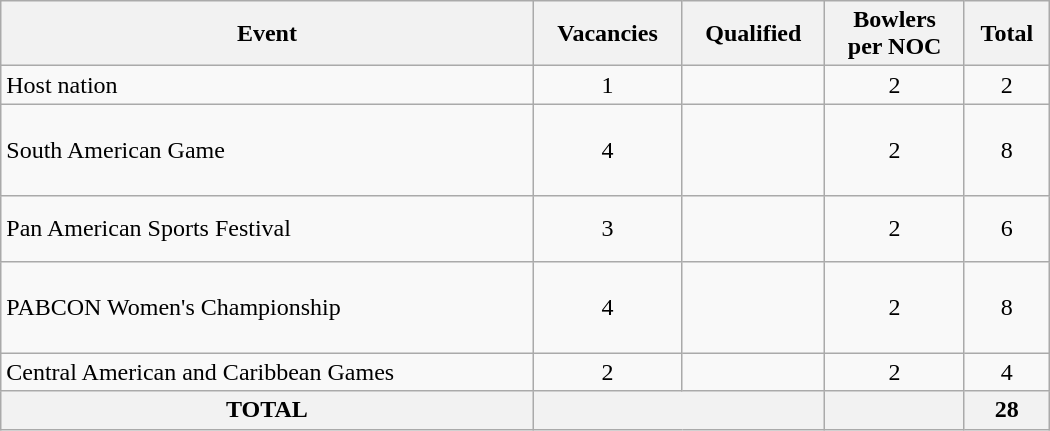<table class="wikitable" width=700>
<tr>
<th>Event</th>
<th>Vacancies</th>
<th>Qualified</th>
<th>Bowlers<br> per NOC</th>
<th>Total</th>
</tr>
<tr>
<td>Host nation</td>
<td align="center">1</td>
<td></td>
<td align="center">2</td>
<td align="center">2</td>
</tr>
<tr>
<td>South American Game</td>
<td align="center">4</td>
<td><br><br><br></td>
<td align="center">2</td>
<td align="center">8</td>
</tr>
<tr>
<td>Pan American Sports Festival</td>
<td align="center">3</td>
<td><br><br></td>
<td align="center">2</td>
<td align="center">6</td>
</tr>
<tr>
<td>PABCON Women's Championship</td>
<td align="center">4</td>
<td><br><br><br></td>
<td align="center">2</td>
<td align="center">8</td>
</tr>
<tr>
<td>Central American and Caribbean Games</td>
<td align="center">2</td>
<td><br></td>
<td align="center">2</td>
<td align="center">4</td>
</tr>
<tr>
<th>TOTAL</th>
<th colspan="2"></th>
<th></th>
<th>28</th>
</tr>
</table>
